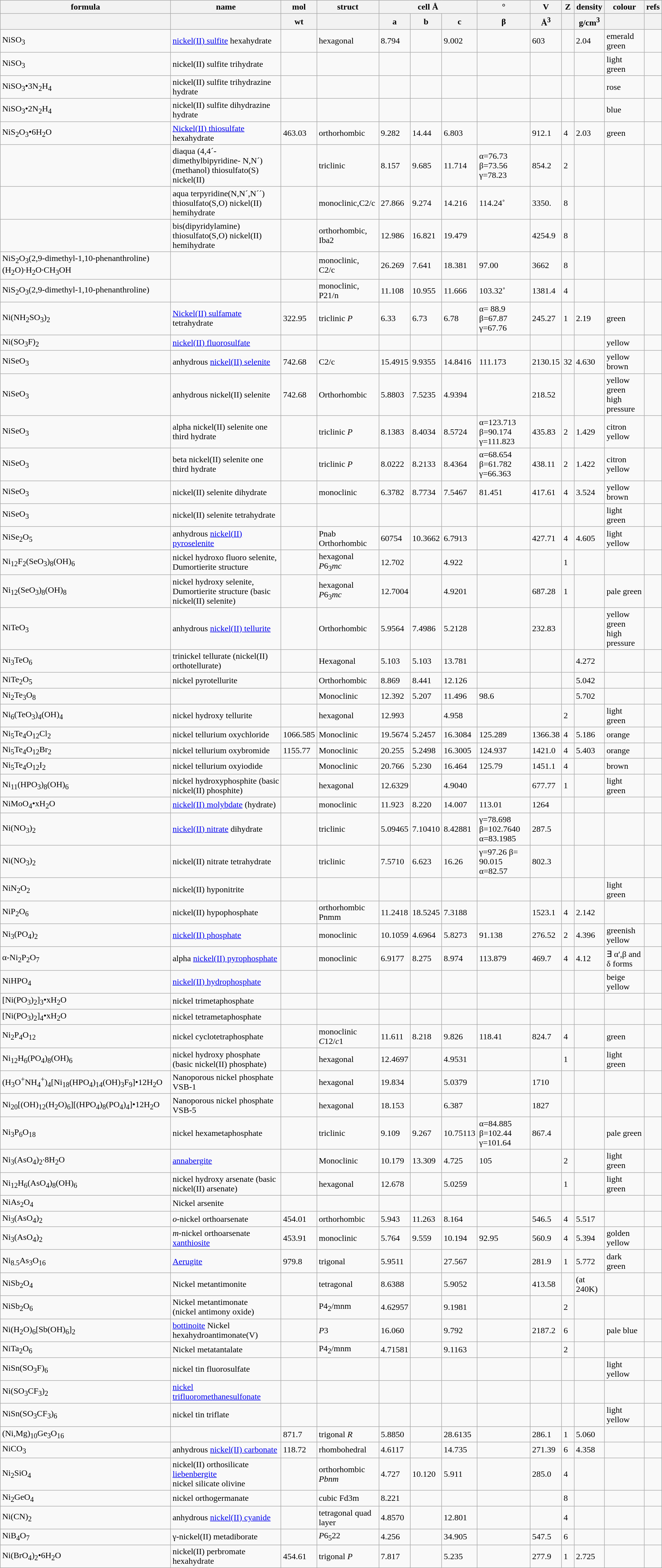<table class="wikitable">
<tr>
<th>formula</th>
<th>name</th>
<th>mol</th>
<th>struct</th>
<th colspan="3">cell Å</th>
<th>°</th>
<th>V</th>
<th>Z</th>
<th>density</th>
<th>colour</th>
<th>refs</th>
</tr>
<tr>
<th></th>
<th></th>
<th>wt</th>
<th></th>
<th>a</th>
<th>b</th>
<th>c</th>
<th>β</th>
<th>Å<sup>3</sup></th>
<th></th>
<th>g/cm<sup>3</sup></th>
<th></th>
<th></th>
</tr>
<tr>
<td>NiSO<sub>3</sub></td>
<td><a href='#'>nickel(II) sulfite</a> hexahydrate</td>
<td></td>
<td>hexagonal</td>
<td>8.794</td>
<td></td>
<td>9.002</td>
<td></td>
<td>603</td>
<td></td>
<td>2.04</td>
<td>emerald green</td>
<td></td>
</tr>
<tr>
<td>NiSO<sub>3</sub></td>
<td>nickel(II) sulfite trihydrate</td>
<td></td>
<td></td>
<td></td>
<td></td>
<td></td>
<td></td>
<td></td>
<td></td>
<td></td>
<td>light green</td>
<td></td>
</tr>
<tr>
<td>NiSO<sub>3</sub>•3N<sub>2</sub>H<sub>4</sub></td>
<td>nickel(II) sulfite trihydrazine hydrate</td>
<td></td>
<td></td>
<td></td>
<td></td>
<td></td>
<td></td>
<td></td>
<td></td>
<td></td>
<td>rose</td>
<td></td>
</tr>
<tr>
<td>NiSO<sub>3</sub>•2N<sub>2</sub>H<sub>4</sub></td>
<td>nickel(II) sulfite dihydrazine hydrate</td>
<td></td>
<td></td>
<td></td>
<td></td>
<td></td>
<td></td>
<td></td>
<td></td>
<td></td>
<td>blue</td>
<td></td>
</tr>
<tr>
<td>NiS<sub>2</sub>O<sub>3</sub>•6H<sub>2</sub>O</td>
<td><a href='#'>Nickel(II) thiosulfate</a> hexahydrate</td>
<td>463.03</td>
<td>orthorhombic</td>
<td>9.282</td>
<td>14.44</td>
<td>6.803</td>
<td></td>
<td>912.1</td>
<td>4</td>
<td>2.03</td>
<td>green</td>
<td></td>
</tr>
<tr>
<td></td>
<td>diaqua (4,4´-dimethylbipyridine- N,N´)(methanol) thiosulfato(S) nickel(II)</td>
<td></td>
<td>triclinic</td>
<td>8.157</td>
<td>9.685</td>
<td>11.714</td>
<td>α=76.73 β=73.56 γ=78.23</td>
<td>854.2</td>
<td>2</td>
<td></td>
<td></td>
<td></td>
</tr>
<tr>
<td></td>
<td>aqua terpyridine(N,N´,N´´) thiosulfato(S,O) nickel(II) hemihydrate</td>
<td></td>
<td>monoclinic,C2/c</td>
<td>27.866</td>
<td>9.274</td>
<td>14.216</td>
<td>114.24˚</td>
<td>3350.</td>
<td>8</td>
<td></td>
<td></td>
<td></td>
</tr>
<tr>
<td></td>
<td>bis(dipyridylamine) thiosulfato(S,O) nickel(II) hemihydrate</td>
<td></td>
<td>orthorhombic, Iba2</td>
<td>12.986</td>
<td>16.821</td>
<td>19.479</td>
<td></td>
<td>4254.9</td>
<td>8</td>
<td></td>
<td></td>
<td></td>
</tr>
<tr>
<td>NiS<sub>2</sub>O<sub>3</sub>(2,9-dimethyl-1,10-phenanthroline)(H<sub>2</sub>O)·H<sub>2</sub>O·CH<sub>3</sub>OH</td>
<td></td>
<td></td>
<td>monoclinic, C2/c</td>
<td>26.269</td>
<td>7.641</td>
<td>18.381</td>
<td>97.00</td>
<td>3662</td>
<td>8</td>
<td></td>
<td></td>
<td></td>
</tr>
<tr>
<td>NiS<sub>2</sub>O<sub>3</sub>(2,9-dimethyl-1,10-phenanthroline)</td>
<td></td>
<td></td>
<td>monoclinic, P21/n</td>
<td>11.108</td>
<td>10.955</td>
<td>11.666</td>
<td>103.32˚</td>
<td>1381.4</td>
<td>4</td>
<td></td>
<td></td>
<td></td>
</tr>
<tr>
<td>Ni(NH<sub>2</sub>SO<sub>3</sub>)<sub>2</sub></td>
<td><a href='#'>Nickel(II) sulfamate</a> tetrahydrate</td>
<td>322.95</td>
<td>triclinic <em>P</em></td>
<td>6.33</td>
<td>6.73</td>
<td>6.78</td>
<td>α= 88.9 β=67.87 γ=67.76</td>
<td>245.27</td>
<td>1</td>
<td>2.19</td>
<td>green</td>
<td></td>
</tr>
<tr>
<td>Ni(SO<sub>3</sub>F)<sub>2</sub></td>
<td><a href='#'>nickel(II) fluorosulfate</a></td>
<td></td>
<td></td>
<td></td>
<td></td>
<td></td>
<td></td>
<td></td>
<td></td>
<td></td>
<td>yellow</td>
<td></td>
</tr>
<tr>
<td>NiSeO<sub>3</sub></td>
<td>anhydrous <a href='#'>nickel(II) selenite</a></td>
<td>742.68</td>
<td>C2/c</td>
<td>15.4915</td>
<td>9.9355</td>
<td>14.8416</td>
<td>111.173</td>
<td>2130.15</td>
<td>32</td>
<td>4.630</td>
<td>yellow brown</td>
<td></td>
</tr>
<tr>
<td>NiSeO<sub>3</sub></td>
<td>anhydrous nickel(II) selenite</td>
<td>742.68</td>
<td>Orthorhombic</td>
<td>5.8803</td>
<td>7.5235</td>
<td>4.9394</td>
<td></td>
<td>218.52</td>
<td></td>
<td></td>
<td>yellow green high pressure</td>
<td></td>
</tr>
<tr>
<td>NiSeO<sub>3</sub></td>
<td>alpha nickel(II) selenite one third hydrate</td>
<td></td>
<td>triclinic <em>P</em></td>
<td>8.1383</td>
<td>8.4034</td>
<td>8.5724</td>
<td>α=123.713 β=90.174 γ=111.823</td>
<td>435.83</td>
<td>2</td>
<td>1.429</td>
<td>citron yellow</td>
<td></td>
</tr>
<tr>
<td>NiSeO<sub>3</sub></td>
<td>beta nickel(II) selenite one third hydrate</td>
<td></td>
<td>triclinic <em>P</em></td>
<td>8.0222</td>
<td>8.2133</td>
<td>8.4364</td>
<td>α=68.654 β=61.782 γ=66.363</td>
<td>438.11</td>
<td>2</td>
<td>1.422</td>
<td>citron yellow</td>
<td></td>
</tr>
<tr>
<td>NiSeO<sub>3</sub></td>
<td>nickel(II) selenite dihydrate</td>
<td></td>
<td>monoclinic</td>
<td>6.3782</td>
<td>8.7734</td>
<td>7.5467</td>
<td>81.451</td>
<td>417.61</td>
<td>4</td>
<td>3.524</td>
<td>yellow brown</td>
<td></td>
</tr>
<tr>
<td>NiSeO<sub>3</sub></td>
<td>nickel(II) selenite tetrahydrate</td>
<td></td>
<td></td>
<td></td>
<td></td>
<td></td>
<td></td>
<td></td>
<td></td>
<td></td>
<td>light green</td>
<td></td>
</tr>
<tr>
<td>NiSe<sub>2</sub>O<sub>5</sub></td>
<td>anhydrous <a href='#'>nickel(II) pyroselenite</a></td>
<td></td>
<td>Pnab Orthorhombic</td>
<td>60754</td>
<td>10.3662</td>
<td>6.7913</td>
<td></td>
<td>427.71</td>
<td>4</td>
<td>4.605</td>
<td>light yellow</td>
<td></td>
</tr>
<tr>
<td>Ni<sub>12</sub>F<sub>2</sub>(SeO<sub>3</sub>)<sub>8</sub>(OH)<sub>6</sub></td>
<td>nickel hydroxo fluoro selenite, Dumortierite structure</td>
<td></td>
<td>hexagonal <em>P</em>6<sub>3</sub><em>mc</em></td>
<td>12.702</td>
<td></td>
<td>4.922</td>
<td></td>
<td></td>
<td>1</td>
<td></td>
<td></td>
<td></td>
</tr>
<tr>
<td>Ni<sub>12</sub>(SeO<sub>3</sub>)<sub>8</sub>(OH)<sub>8</sub></td>
<td>nickel hydroxy selenite, Dumortierite structure (basic nickel(II) selenite)</td>
<td></td>
<td>hexagonal <em>P</em>6<sub>3</sub><em>mc</em></td>
<td>12.7004</td>
<td></td>
<td>4.9201</td>
<td></td>
<td>687.28</td>
<td>1</td>
<td></td>
<td>pale green</td>
<td></td>
</tr>
<tr>
<td>NiTeO<sub>3</sub></td>
<td>anhydrous <a href='#'>nickel(II) tellurite</a></td>
<td></td>
<td>Orthorhombic</td>
<td>5.9564</td>
<td>7.4986</td>
<td>5.2128</td>
<td></td>
<td>232.83</td>
<td></td>
<td></td>
<td>yellow green high pressure</td>
<td></td>
</tr>
<tr>
<td>Ni<sub>3</sub>TeO<sub>6</sub></td>
<td>trinickel tellurate (nickel(II) orthotellurate)</td>
<td></td>
<td>Hexagonal</td>
<td>5.103</td>
<td>5.103</td>
<td>13.781</td>
<td></td>
<td></td>
<td></td>
<td>4.272</td>
<td></td>
<td></td>
</tr>
<tr>
<td>NiTe<sub>2</sub>O<sub>5</sub></td>
<td>nickel pyrotellurite</td>
<td></td>
<td>Orthorhombic</td>
<td>8.869</td>
<td>8.441</td>
<td>12.126</td>
<td></td>
<td></td>
<td></td>
<td>5.042</td>
<td></td>
<td></td>
</tr>
<tr>
<td>Ni<sub>2</sub>Te<sub>3</sub>O<sub>8</sub></td>
<td></td>
<td></td>
<td>Monoclinic</td>
<td>12.392</td>
<td>5.207</td>
<td>11.496</td>
<td>98.6</td>
<td></td>
<td></td>
<td>5.702</td>
<td></td>
<td></td>
</tr>
<tr>
<td>Ni<sub>6</sub>(TeO<sub>3</sub>)<sub>4</sub>(OH)<sub>4</sub></td>
<td>nickel hydroxy tellurite</td>
<td></td>
<td>hexagonal</td>
<td>12.993</td>
<td></td>
<td>4.958</td>
<td></td>
<td></td>
<td>2</td>
<td></td>
<td>light green</td>
<td></td>
</tr>
<tr>
<td>Ni<sub>5</sub>Te<sub>4</sub>O<sub>12</sub>Cl<sub>2</sub></td>
<td>nickel tellurium oxychloride</td>
<td>1066.585</td>
<td>Monoclinic</td>
<td>19.5674</td>
<td>5.2457</td>
<td>16.3084</td>
<td>125.289</td>
<td>1366.38</td>
<td>4</td>
<td>5.186</td>
<td>orange</td>
<td></td>
</tr>
<tr>
<td>Ni<sub>5</sub>Te<sub>4</sub>O<sub>12</sub>Br<sub>2</sub></td>
<td>nickel tellurium oxybromide</td>
<td>1155.77</td>
<td>Monoclinic</td>
<td>20.255</td>
<td>5.2498</td>
<td>16.3005</td>
<td>124.937</td>
<td>1421.0</td>
<td>4</td>
<td>5.403</td>
<td>orange</td>
<td></td>
</tr>
<tr>
<td>Ni<sub>5</sub>Te<sub>4</sub>O<sub>12</sub>I<sub>2</sub></td>
<td>nickel tellurium oxyiodide</td>
<td></td>
<td>Monoclinic</td>
<td>20.766</td>
<td>5.230</td>
<td>16.464</td>
<td>125.79</td>
<td>1451.1</td>
<td>4</td>
<td></td>
<td>brown</td>
<td></td>
</tr>
<tr>
<td>Ni<sub>11</sub>(HPO<sub>3</sub>)<sub>8</sub>(OH)<sub>6</sub></td>
<td>nickel hydroxyphosphite (basic nickel(II) phosphite)</td>
<td></td>
<td>hexagonal</td>
<td>12.6329</td>
<td></td>
<td>4.9040</td>
<td></td>
<td>677.77</td>
<td>1</td>
<td></td>
<td>light green</td>
<td></td>
</tr>
<tr>
<td>NiMoO<sub>4</sub>•xH<sub>2</sub>O</td>
<td><a href='#'>nickel(II) molybdate</a> (hydrate)</td>
<td></td>
<td>monoclinic</td>
<td>11.923</td>
<td>8.220</td>
<td>14.007</td>
<td>113.01</td>
<td>1264</td>
<td></td>
<td></td>
<td></td>
<td></td>
</tr>
<tr>
<td>Ni(NO<sub>3</sub>)<sub>2</sub></td>
<td><a href='#'>nickel(II) nitrate</a> dihydrate</td>
<td></td>
<td>triclinic</td>
<td>5.09465</td>
<td>7.10410</td>
<td>8.42881</td>
<td>γ=78.698 β=102.7640 α=83.1985</td>
<td>287.5</td>
<td></td>
<td></td>
<td></td>
<td></td>
</tr>
<tr>
<td>Ni(NO<sub>3</sub>)<sub>2</sub></td>
<td>nickel(II) nitrate tetrahydrate</td>
<td></td>
<td>triclinic</td>
<td>7.5710</td>
<td>6.623</td>
<td>16.26</td>
<td>γ=97.26 β= 90.015 α=82.57</td>
<td>802.3</td>
<td></td>
<td></td>
<td></td>
<td></td>
</tr>
<tr>
<td>NiN<sub>2</sub>O<sub>2</sub></td>
<td>nickel(II) hyponitrite</td>
<td></td>
<td></td>
<td></td>
<td></td>
<td></td>
<td></td>
<td></td>
<td></td>
<td></td>
<td>light green</td>
<td></td>
</tr>
<tr>
<td>NiP<sub>2</sub>O<sub>6</sub></td>
<td>nickel(II) hypophosphate</td>
<td></td>
<td>orthorhombic Pnmm</td>
<td>11.2418</td>
<td>18.5245</td>
<td>7.3188</td>
<td></td>
<td>1523.1</td>
<td>4</td>
<td>2.142</td>
<td></td>
<td></td>
</tr>
<tr>
<td>Ni<sub>3</sub>(PO<sub>4</sub>)<sub>2</sub></td>
<td><a href='#'>nickel(II) phosphate</a></td>
<td></td>
<td>monoclinic</td>
<td>10.1059</td>
<td>4.6964</td>
<td>5.8273</td>
<td>91.138</td>
<td>276.52</td>
<td>2</td>
<td>4.396</td>
<td>greenish yellow</td>
<td></td>
</tr>
<tr>
<td>α-Ni<sub>2</sub>P<sub>2</sub>O<sub>7</sub></td>
<td>alpha <a href='#'>nickel(II) pyrophosphate</a></td>
<td></td>
<td>monoclinic</td>
<td>6.9177</td>
<td>8.275</td>
<td>8.974</td>
<td>113.879</td>
<td>469.7</td>
<td>4</td>
<td>4.12</td>
<td>∃ α',β and δ forms</td>
<td></td>
</tr>
<tr>
<td>NiHPO<sub>4</sub></td>
<td><a href='#'>nickel(II) hydrophosphate</a></td>
<td></td>
<td></td>
<td></td>
<td></td>
<td></td>
<td></td>
<td></td>
<td></td>
<td></td>
<td>beige yellow</td>
<td></td>
</tr>
<tr>
<td>[Ni(PO<sub>3</sub>)<sub>2</sub>]<sub>3</sub>•xH<sub>2</sub>O</td>
<td>nickel trimetaphosphate</td>
<td></td>
<td></td>
<td></td>
<td></td>
<td></td>
<td></td>
<td></td>
<td></td>
<td></td>
<td></td>
<td></td>
</tr>
<tr>
<td>[Ni(PO<sub>3</sub>)<sub>2</sub>]<sub>4</sub>•xH<sub>2</sub>O</td>
<td>nickel tetrametaphosphate</td>
<td></td>
<td></td>
<td></td>
<td></td>
<td></td>
<td></td>
<td></td>
<td></td>
<td></td>
<td></td>
<td></td>
</tr>
<tr>
<td>Ni<sub>2</sub>P<sub>4</sub>O<sub>12</sub></td>
<td>nickel cyclotetraphosphate</td>
<td></td>
<td>monoclinic <em>C</em>12/<em>c</em>1</td>
<td>11.611</td>
<td>8.218</td>
<td>9.826</td>
<td>118.41</td>
<td>824.7</td>
<td>4</td>
<td></td>
<td>green</td>
<td></td>
</tr>
<tr>
<td>Ni<sub>12</sub>H<sub>6</sub>(PO<sub>4</sub>)<sub>8</sub>(OH)<sub>6</sub></td>
<td>nickel hydroxy phosphate (basic nickel(II) phosphate)</td>
<td></td>
<td>hexagonal</td>
<td>12.4697</td>
<td></td>
<td>4.9531</td>
<td></td>
<td></td>
<td>1</td>
<td></td>
<td>light green</td>
<td></td>
</tr>
<tr>
<td>(H<sub>3</sub>O<sup>+</sup>NH<sub>4</sub><sup>+</sup>)<sub>4</sub>[Ni<sub>18</sub>(HPO<sub>4</sub>)<sub>14</sub>(OH)<sub>3</sub>F<sub>9</sub>]•12H<sub>2</sub>O</td>
<td>Nanoporous nickel phosphate VSB-1</td>
<td></td>
<td>hexagonal</td>
<td>19.834</td>
<td></td>
<td>5.0379</td>
<td></td>
<td>1710</td>
<td></td>
<td></td>
<td></td>
<td></td>
</tr>
<tr>
<td>Ni<sub>20</sub>[(OH)<sub>12</sub>(H<sub>2</sub>O)<sub>6</sub>][(HPO<sub>4</sub>)<sub>8</sub>(PO<sub>4</sub>)<sub>4</sub>]•12H<sub>2</sub>O</td>
<td>Nanoporous nickel phosphate VSB-5</td>
<td></td>
<td>hexagonal</td>
<td>18.153</td>
<td></td>
<td>6.387</td>
<td></td>
<td>1827</td>
<td></td>
<td></td>
<td></td>
<td></td>
</tr>
<tr>
<td>Ni<sub>3</sub>P<sub>6</sub>O<sub>18</sub></td>
<td>nickel hexametaphosphate</td>
<td></td>
<td>triclinic</td>
<td>9.109</td>
<td>9.267</td>
<td>10.75113</td>
<td>α=84.885 β=102.44 γ=101.64</td>
<td>867.4</td>
<td></td>
<td></td>
<td>pale green</td>
<td></td>
</tr>
<tr>
<td>Ni<sub>3</sub>(AsO<sub>4</sub>)<sub>2</sub>·8H<sub>2</sub>O</td>
<td><a href='#'>annabergite</a></td>
<td></td>
<td>Monoclinic</td>
<td>10.179</td>
<td>13.309</td>
<td>4.725</td>
<td>105</td>
<td></td>
<td>2</td>
<td></td>
<td>light green</td>
<td></td>
</tr>
<tr>
<td>Ni<sub>12</sub>H<sub>6</sub>(AsO<sub>4</sub>)<sub>8</sub>(OH)<sub>6</sub></td>
<td>nickel hydroxy arsenate (basic nickel(II) arsenate)</td>
<td></td>
<td>hexagonal</td>
<td>12.678</td>
<td></td>
<td>5.0259</td>
<td></td>
<td></td>
<td>1</td>
<td></td>
<td>light green</td>
<td></td>
</tr>
<tr>
<td>NiAs<sub>2</sub>O<sub>4</sub></td>
<td>Nickel arsenite</td>
<td></td>
<td></td>
<td></td>
<td></td>
<td></td>
<td></td>
<td></td>
<td></td>
<td></td>
<td></td>
<td></td>
</tr>
<tr>
<td>Ni<sub>3</sub>(AsO<sub>4</sub>)<sub>2</sub></td>
<td><em>o</em>-nickel orthoarsenate</td>
<td>454.01</td>
<td>orthorhombic</td>
<td>5.943</td>
<td>11.263</td>
<td>8.164</td>
<td></td>
<td>546.5</td>
<td>4</td>
<td>5.517</td>
<td></td>
<td></td>
</tr>
<tr>
<td>Ni<sub>3</sub>(AsO<sub>4</sub>)<sub>2</sub></td>
<td><em>m</em>-nickel orthoarsenate <a href='#'>xanthiosite</a></td>
<td>453.91</td>
<td>monoclinic</td>
<td>5.764</td>
<td>9.559</td>
<td>10.194</td>
<td>92.95</td>
<td>560.9</td>
<td>4</td>
<td>5.394</td>
<td>golden yellow</td>
<td></td>
</tr>
<tr>
<td>Ni<sub>8.5</sub>As<sub>3</sub>O<sub>16</sub></td>
<td><a href='#'>Aerugite</a></td>
<td>979.8</td>
<td>trigonal</td>
<td>5.9511</td>
<td></td>
<td>27.567</td>
<td></td>
<td>281.9</td>
<td>1</td>
<td>5.772</td>
<td>dark green</td>
<td></td>
</tr>
<tr>
<td>NiSb<sub>2</sub>O<sub>4</sub></td>
<td>Nickel metantimonite</td>
<td></td>
<td>tetragonal</td>
<td>8.6388</td>
<td></td>
<td>5.9052</td>
<td></td>
<td>413.58</td>
<td></td>
<td>(at 240K)</td>
<td></td>
<td></td>
</tr>
<tr>
<td>NiSb<sub>2</sub>O<sub>6</sub></td>
<td>Nickel metantimonate<br>(nickel antimony oxide)</td>
<td></td>
<td>P4<sub>2</sub>/mnm</td>
<td>4.62957</td>
<td></td>
<td>9.1981</td>
<td></td>
<td></td>
<td>2</td>
<td></td>
<td></td>
<td></td>
</tr>
<tr>
<td>Ni(H<sub>2</sub>O)<sub>6</sub>[Sb(OH)<sub>6</sub>]<sub>2</sub></td>
<td><a href='#'>bottinoite</a> Nickel hexahydroantimonate(V)</td>
<td></td>
<td><em>P</em>3</td>
<td>16.060</td>
<td></td>
<td>9.792</td>
<td></td>
<td>2187.2</td>
<td>6</td>
<td></td>
<td>pale blue</td>
<td></td>
</tr>
<tr>
<td>NiTa<sub>2</sub>O<sub>6</sub></td>
<td>Nickel metatantalate</td>
<td></td>
<td>P4<sub>2</sub>/mnm</td>
<td>4.71581</td>
<td></td>
<td>9.1163</td>
<td></td>
<td></td>
<td>2</td>
<td></td>
<td></td>
<td></td>
</tr>
<tr>
<td>NiSn(SO<sub>3</sub>F)<sub>6</sub></td>
<td>nickel tin fluorosulfate</td>
<td></td>
<td></td>
<td></td>
<td></td>
<td></td>
<td></td>
<td></td>
<td></td>
<td></td>
<td>light yellow</td>
<td></td>
</tr>
<tr>
<td>Ni(SO<sub>3</sub>CF<sub>3</sub>)<sub>2</sub></td>
<td><a href='#'>nickel trifluoromethanesulfonate</a></td>
<td></td>
<td></td>
<td></td>
<td></td>
<td></td>
<td></td>
<td></td>
<td></td>
<td></td>
<td></td>
<td></td>
</tr>
<tr>
<td>NiSn(SO<sub>3</sub>CF<sub>3</sub>)<sub>6</sub></td>
<td>nickel tin triflate</td>
<td></td>
<td></td>
<td></td>
<td></td>
<td></td>
<td></td>
<td></td>
<td></td>
<td></td>
<td>light yellow</td>
<td></td>
</tr>
<tr>
<td>(Ni,Mg)<sub>10</sub>Ge<sub>3</sub>O<sub>16</sub></td>
<td></td>
<td>871.7</td>
<td>trigonal <em>R</em></td>
<td>5.8850</td>
<td></td>
<td>28.6135</td>
<td></td>
<td>286.1</td>
<td>1</td>
<td>5.060</td>
<td></td>
<td></td>
</tr>
<tr>
<td>NiCO<sub>3</sub></td>
<td>anhydrous <a href='#'>nickel(II) carbonate</a></td>
<td>118.72</td>
<td>rhombohedral</td>
<td>4.6117</td>
<td></td>
<td>14.735</td>
<td></td>
<td>271.39</td>
<td>6</td>
<td>4.358</td>
<td></td>
<td></td>
</tr>
<tr>
<td>Ni<sub>2</sub>SiO<sub>4</sub></td>
<td>nickel(II) orthosilicate<br><a href='#'>liebenbergite</a><br>nickel silicate olivine</td>
<td></td>
<td>orthorhombic <em>Pbnm</em></td>
<td>4.727</td>
<td>10.120</td>
<td>5.911</td>
<td></td>
<td>285.0</td>
<td>4</td>
<td></td>
<td></td>
<td></td>
</tr>
<tr>
<td>Ni<sub>2</sub>GeO<sub>4</sub></td>
<td>nickel orthogermanate</td>
<td></td>
<td>cubic Fd3m</td>
<td>8.221</td>
<td></td>
<td></td>
<td></td>
<td></td>
<td>8</td>
<td></td>
<td></td>
<td></td>
</tr>
<tr>
<td>Ni(CN)<sub>2</sub></td>
<td>anhydrous <a href='#'>nickel(II) cyanide</a></td>
<td></td>
<td>tetragonal quad layer</td>
<td>4.8570</td>
<td></td>
<td>12.801</td>
<td></td>
<td></td>
<td>4</td>
<td></td>
<td></td>
<td></td>
</tr>
<tr>
<td>NiB<sub>4</sub>O<sub>7</sub></td>
<td>γ-nickel(II) metadiborate</td>
<td></td>
<td><em>P</em>6<sub>5</sub>22</td>
<td>4.256</td>
<td></td>
<td>34.905</td>
<td></td>
<td>547.5</td>
<td>6</td>
<td></td>
<td></td>
<td></td>
</tr>
<tr>
<td>Ni(BrO<sub>4</sub>)<sub>2</sub>•6H<sub>2</sub>O</td>
<td>nickel(II) perbromate hexahydrate</td>
<td>454.61</td>
<td>trigonal <em>P</em></td>
<td>7.817</td>
<td></td>
<td>5.235</td>
<td></td>
<td>277.9</td>
<td>1</td>
<td>2.725</td>
<td></td>
<td></td>
</tr>
</table>
